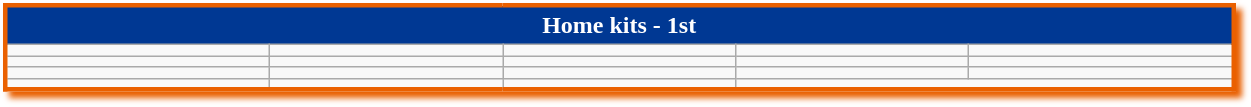<table class="wikitable mw-collapsible mw-collapsed" style="width:65%; border:solid 3px #EA6000; box-shadow: 4px 4px 4px #EA6000;">
<tr style="text-align:center; background-color:#003893; color:#FFFFFF; font-weight:bold;">
<td colspan=5>Home kits - 1st</td>
</tr>
<tr>
<td></td>
<td></td>
<td></td>
<td></td>
<td></td>
</tr>
<tr>
<td></td>
<td></td>
<td></td>
<td></td>
<td></td>
</tr>
<tr>
<td></td>
<td></td>
<td></td>
<td></td>
<td></td>
</tr>
<tr>
<td></td>
<td></td>
<td></td>
</tr>
<tr>
</tr>
</table>
